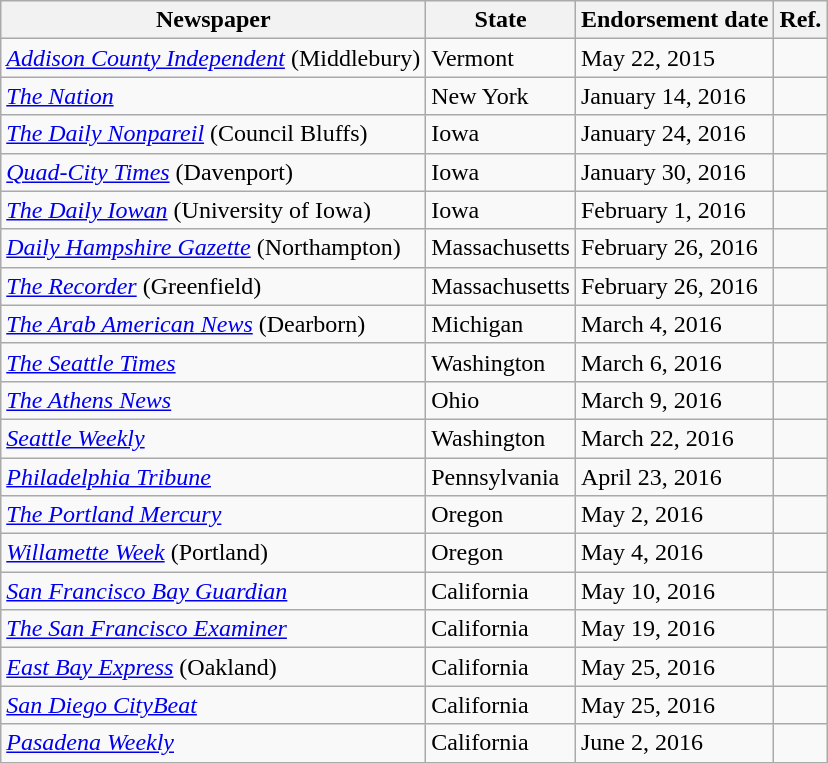<table class="wikitable sortable">
<tr valign=bottom>
<th>Newspaper</th>
<th>State</th>
<th>Endorsement date</th>
<th>Ref.</th>
</tr>
<tr>
<td><em><a href='#'>Addison County Independent</a></em> (Middlebury)</td>
<td>Vermont</td>
<td>May 22, 2015</td>
<td></td>
</tr>
<tr>
<td><em><a href='#'>The Nation</a></em></td>
<td>New York</td>
<td>January 14, 2016</td>
<td></td>
</tr>
<tr>
<td><em><a href='#'>The Daily Nonpareil</a></em> (Council Bluffs)</td>
<td>Iowa</td>
<td>January 24, 2016</td>
<td></td>
</tr>
<tr>
<td><em><a href='#'>Quad-City Times</a></em> (Davenport)</td>
<td>Iowa</td>
<td>January 30, 2016</td>
<td></td>
</tr>
<tr>
<td><em><a href='#'>The Daily Iowan</a></em> (University of Iowa)</td>
<td>Iowa</td>
<td>February 1, 2016</td>
<td></td>
</tr>
<tr>
<td><em><a href='#'>Daily Hampshire Gazette</a></em> (Northampton)</td>
<td>Massachusetts</td>
<td>February 26, 2016</td>
<td></td>
</tr>
<tr>
<td><em><a href='#'>The Recorder</a></em> (Greenfield)</td>
<td>Massachusetts</td>
<td>February 26, 2016</td>
<td></td>
</tr>
<tr>
<td><em><a href='#'>The Arab American News</a></em> (Dearborn)</td>
<td>Michigan</td>
<td>March 4, 2016</td>
<td></td>
</tr>
<tr>
<td><em><a href='#'>The Seattle Times</a></em></td>
<td>Washington</td>
<td>March 6, 2016</td>
<td></td>
</tr>
<tr>
<td><em><a href='#'>The Athens News</a></em></td>
<td>Ohio</td>
<td>March 9, 2016</td>
<td></td>
</tr>
<tr>
<td><em><a href='#'>Seattle Weekly</a></em></td>
<td>Washington</td>
<td>March 22, 2016</td>
<td></td>
</tr>
<tr>
<td><em><a href='#'>Philadelphia Tribune</a></em></td>
<td>Pennsylvania</td>
<td>April 23, 2016</td>
<td></td>
</tr>
<tr>
<td><em><a href='#'>The Portland Mercury</a></em></td>
<td>Oregon</td>
<td>May 2, 2016</td>
<td></td>
</tr>
<tr>
<td><em><a href='#'>Willamette Week</a></em> (Portland)</td>
<td>Oregon</td>
<td>May 4, 2016</td>
<td></td>
</tr>
<tr>
<td><em><a href='#'>San Francisco Bay Guardian</a></em></td>
<td>California</td>
<td>May 10, 2016</td>
<td></td>
</tr>
<tr>
<td><em><a href='#'>The San Francisco Examiner</a></em></td>
<td>California</td>
<td>May 19, 2016</td>
<td></td>
</tr>
<tr>
<td><em><a href='#'>East Bay Express</a></em> (Oakland)</td>
<td>California</td>
<td>May 25, 2016</td>
<td></td>
</tr>
<tr>
<td><em><a href='#'>San Diego CityBeat</a></em></td>
<td>California</td>
<td>May 25, 2016</td>
<td></td>
</tr>
<tr>
<td><em><a href='#'>Pasadena Weekly</a></em></td>
<td>California</td>
<td>June 2, 2016</td>
<td></td>
</tr>
</table>
